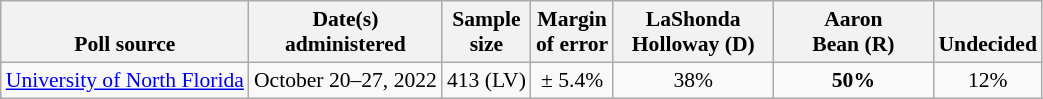<table class="wikitable" style="font-size:90%;text-align:center;">
<tr valign=bottom>
<th>Poll source</th>
<th>Date(s)<br>administered</th>
<th>Sample<br>size</th>
<th>Margin<br>of error</th>
<th style="width:100px;">LaShonda<br>Holloway (D)</th>
<th style="width:100px;">Aaron<br>Bean (R)</th>
<th>Undecided</th>
</tr>
<tr>
<td style="text-align:left;"><a href='#'>University of North Florida</a></td>
<td>October 20–27, 2022</td>
<td>413 (LV)</td>
<td>± 5.4%</td>
<td>38%</td>
<td><strong>50%</strong></td>
<td>12%</td>
</tr>
</table>
